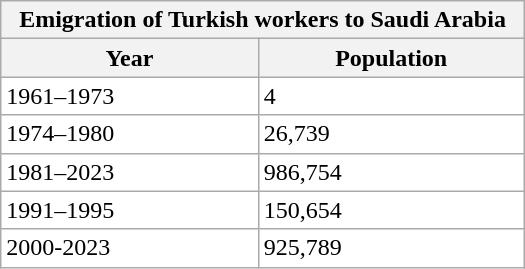<table class="wikitable" cellpadding="4" cellspacing="0" width=350 align="center" rules="all" style="margin: 1em; background: #ffffff; border: 1px solid #aaa; font-size: 100%;">
<tr>
<th colspan=8 align="center">Emigration of Turkish workers to Saudi Arabia</th>
</tr>
<tr bgcolor=#f0f0f0 align="center">
<th>Year</th>
<th>Population</th>
</tr>
<tr>
<td>1961–1973</td>
<td>4</td>
</tr>
<tr>
<td>1974–1980</td>
<td>26,739</td>
</tr>
<tr>
<td>1981–2023</td>
<td>986,754</td>
</tr>
<tr>
<td>1991–1995</td>
<td>150,654</td>
</tr>
<tr>
<td>2000-2023</td>
<td>925,789</td>
</tr>
</table>
